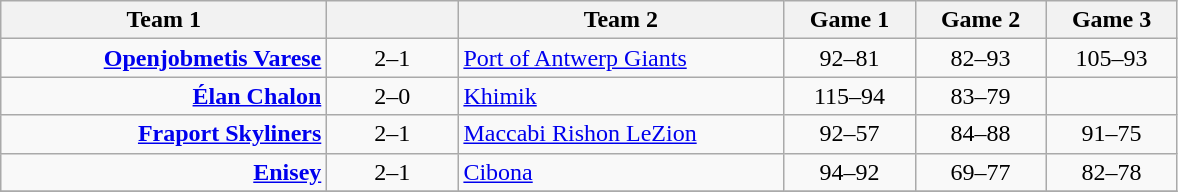<table class=wikitable style="text-align:center">
<tr>
<th width=210>Team 1</th>
<th width=80></th>
<th width=210>Team 2</th>
<th width=80>Game 1</th>
<th width=80>Game 2</th>
<th width=80>Game 3</th>
</tr>
<tr>
<td align=right><strong><a href='#'>Openjobmetis Varese</a> </strong></td>
<td>2–1</td>
<td align=left> <a href='#'>Port of Antwerp Giants</a></td>
<td>92–81</td>
<td>82–93</td>
<td>105–93</td>
</tr>
<tr>
<td align=right><strong><a href='#'>Élan Chalon</a> </strong></td>
<td>2–0</td>
<td align=left> <a href='#'>Khimik</a></td>
<td>115–94</td>
<td>83–79</td>
<td></td>
</tr>
<tr>
<td align=right><strong><a href='#'>Fraport Skyliners</a> </strong></td>
<td>2–1</td>
<td align=left> <a href='#'>Maccabi Rishon LeZion</a></td>
<td>92–57</td>
<td>84–88</td>
<td>91–75</td>
</tr>
<tr>
<td align=right><strong><a href='#'>Enisey</a> </strong></td>
<td>2–1</td>
<td align=left> <a href='#'>Cibona</a></td>
<td>94–92</td>
<td>69–77</td>
<td>82–78</td>
</tr>
<tr>
</tr>
</table>
